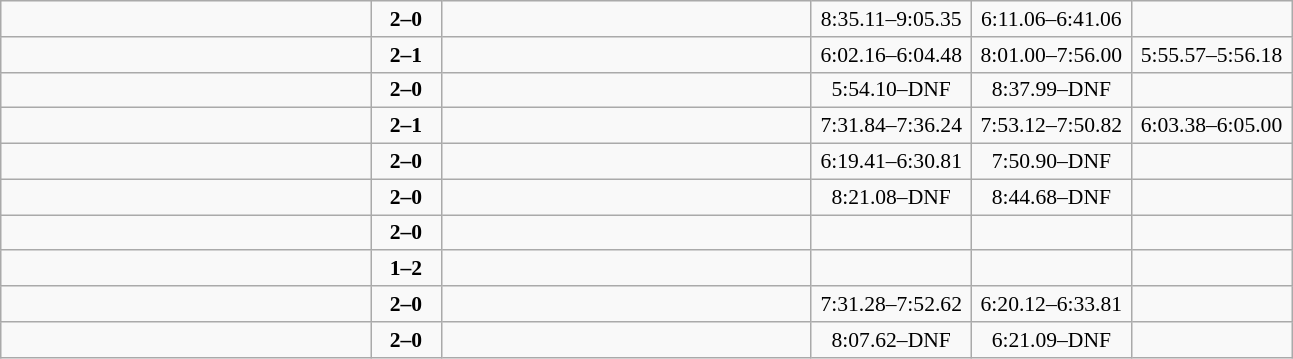<table class="wikitable" style="text-align: center; font-size:90% ">
<tr>
<td align=left width="240"><strong></strong></td>
<td align=center width="40"><strong>2–0</strong></td>
<td align=left width="240"></td>
<td width=100>8:35.11–9:05.35</td>
<td width=100>6:11.06–6:41.06</td>
<td width=100></td>
</tr>
<tr>
<td align=left><strong></strong></td>
<td align=center><strong>2–1</strong></td>
<td align=left></td>
<td>6:02.16–6:04.48</td>
<td>8:01.00–7:56.00</td>
<td>5:55.57–5:56.18</td>
</tr>
<tr>
<td align=left><strong></strong></td>
<td align=center><strong>2–0</strong></td>
<td align=left></td>
<td>5:54.10–DNF</td>
<td>8:37.99–DNF</td>
<td></td>
</tr>
<tr>
<td align=left><strong></strong></td>
<td align=center><strong>2–1</strong></td>
<td align=left></td>
<td>7:31.84–7:36.24</td>
<td>7:53.12–7:50.82</td>
<td>6:03.38–6:05.00</td>
</tr>
<tr>
<td align=left><strong></strong></td>
<td align=center><strong>2–0</strong></td>
<td align=left></td>
<td>6:19.41–6:30.81</td>
<td>7:50.90–DNF</td>
<td></td>
</tr>
<tr>
<td align=left><strong></strong></td>
<td align=center><strong>2–0</strong></td>
<td align=left></td>
<td>8:21.08–DNF</td>
<td>8:44.68–DNF</td>
<td></td>
</tr>
<tr>
<td align=left><strong></strong></td>
<td align=center><strong>2–0</strong></td>
<td align=left></td>
<td></td>
<td></td>
<td></td>
</tr>
<tr>
<td align=left></td>
<td align=center><strong>1–2</strong></td>
<td align=left><strong></strong></td>
<td></td>
<td></td>
<td></td>
</tr>
<tr>
<td align=left><strong></strong></td>
<td align=center><strong>2–0</strong></td>
<td align=left></td>
<td>7:31.28–7:52.62</td>
<td>6:20.12–6:33.81</td>
<td></td>
</tr>
<tr>
<td align=left><strong></strong></td>
<td align=center><strong>2–0</strong></td>
<td align=left></td>
<td>8:07.62–DNF</td>
<td>6:21.09–DNF</td>
<td></td>
</tr>
</table>
